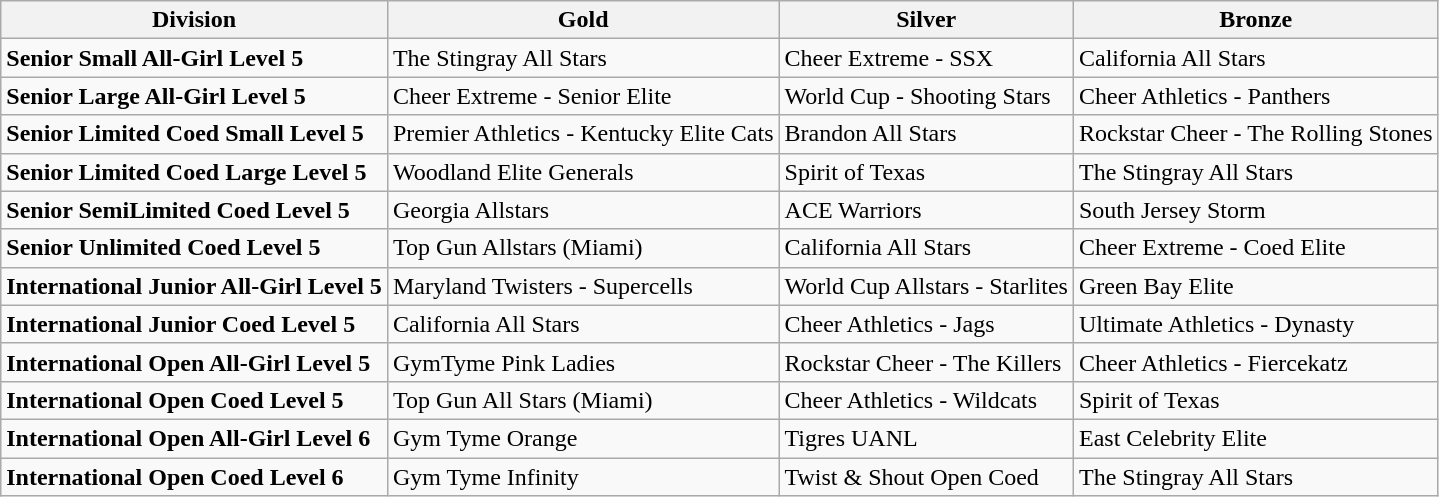<table class="wikitable">
<tr>
<th><strong>Division</strong></th>
<th><strong>Gold</strong></th>
<th><strong>Silver</strong></th>
<th><strong>Bronze</strong></th>
</tr>
<tr>
<td><strong>Senior Small All-Girl Level 5</strong></td>
<td>The Stingray All Stars</td>
<td>Cheer Extreme - SSX</td>
<td>California All Stars</td>
</tr>
<tr>
<td><strong>Senior Large All-Girl Level 5</strong></td>
<td>Cheer Extreme - Senior Elite</td>
<td>World Cup - Shooting Stars</td>
<td>Cheer Athletics - Panthers</td>
</tr>
<tr>
<td><strong>Senior Limited Coed Small Level 5</strong></td>
<td>Premier Athletics - Kentucky Elite Cats</td>
<td>Brandon All Stars</td>
<td>Rockstar Cheer - The Rolling Stones</td>
</tr>
<tr>
<td><strong>Senior Limited Coed Large Level 5</strong></td>
<td>Woodland Elite Generals</td>
<td>Spirit of Texas</td>
<td>The Stingray All Stars</td>
</tr>
<tr>
<td><strong>Senior SemiLimited Coed Level 5</strong></td>
<td>Georgia Allstars</td>
<td>ACE Warriors</td>
<td>South Jersey Storm</td>
</tr>
<tr>
<td><strong>Senior Unlimited Coed Level 5</strong></td>
<td>Top Gun Allstars (Miami)</td>
<td>California All Stars</td>
<td>Cheer Extreme - Coed Elite</td>
</tr>
<tr>
<td><strong>International Junior All-Girl Level 5</strong></td>
<td>Maryland Twisters - Supercells</td>
<td>World Cup Allstars - Starlites</td>
<td>Green Bay Elite</td>
</tr>
<tr>
<td><strong>International Junior Coed Level 5</strong></td>
<td>California All Stars</td>
<td>Cheer Athletics - Jags</td>
<td>Ultimate Athletics - Dynasty</td>
</tr>
<tr>
<td><strong>International Open All-Girl Level 5</strong></td>
<td>GymTyme Pink Ladies</td>
<td>Rockstar Cheer - The Killers</td>
<td>Cheer Athletics - Fiercekatz</td>
</tr>
<tr>
<td><strong>International Open Coed Level 5</strong></td>
<td>Top Gun All Stars (Miami)</td>
<td>Cheer Athletics - Wildcats</td>
<td>Spirit of Texas</td>
</tr>
<tr>
<td><strong>International Open All-Girl Level 6</strong></td>
<td>Gym Tyme Orange</td>
<td>Tigres UANL</td>
<td>East Celebrity Elite</td>
</tr>
<tr>
<td><strong>International Open Coed Level 6</strong></td>
<td>Gym Tyme Infinity</td>
<td>Twist & Shout Open Coed</td>
<td>The Stingray All Stars</td>
</tr>
</table>
